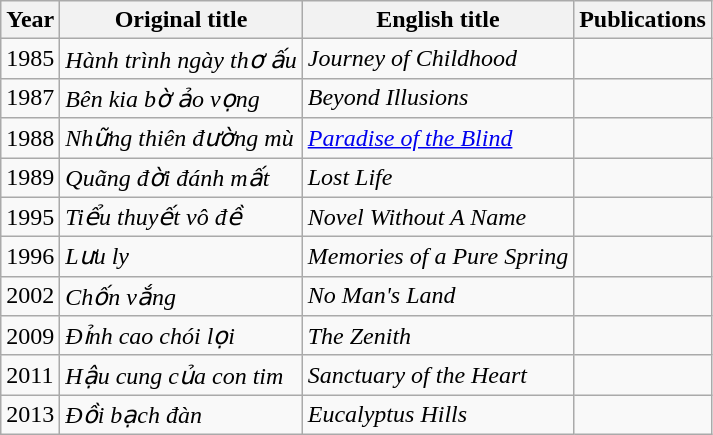<table class="wikitable">
<tr>
<th>Year</th>
<th>Original title</th>
<th>English title</th>
<th>Publications</th>
</tr>
<tr>
<td>1985</td>
<td><em>Hành trình ngày thơ ấu</em></td>
<td><em>Journey of Childhood</em></td>
<td></td>
</tr>
<tr>
<td>1987</td>
<td><em>Bên kia bờ ảo vọng</em></td>
<td><em>Beyond Illusions</em></td>
<td></td>
</tr>
<tr>
<td>1988</td>
<td><em>Những thiên đường mù</em></td>
<td><em><a href='#'>Paradise of the Blind</a></em></td>
<td></td>
</tr>
<tr>
<td>1989</td>
<td><em>Quãng đời đánh mất</em></td>
<td><em>Lost Life</em></td>
<td></td>
</tr>
<tr>
<td>1995</td>
<td><em>Tiểu thuyết vô đề</em></td>
<td><em>Novel Without A Name</em></td>
<td></td>
</tr>
<tr>
<td>1996</td>
<td><em>Lưu ly</em></td>
<td><em>Memories of a Pure Spring</em></td>
<td></td>
</tr>
<tr>
<td>2002</td>
<td><em>Chốn vắng</em></td>
<td><em>No Man's Land</em></td>
<td></td>
</tr>
<tr>
<td>2009</td>
<td><em>Đỉnh cao chói lọi</em></td>
<td><em>The Zenith</em></td>
<td></td>
</tr>
<tr>
<td>2011</td>
<td><em>Hậu cung của con tim</em></td>
<td><em>Sanctuary of the Heart</em></td>
<td></td>
</tr>
<tr>
<td>2013</td>
<td><em>Đồi bạch đàn</em></td>
<td><em>Eucalyptus Hills</em></td>
<td></td>
</tr>
</table>
